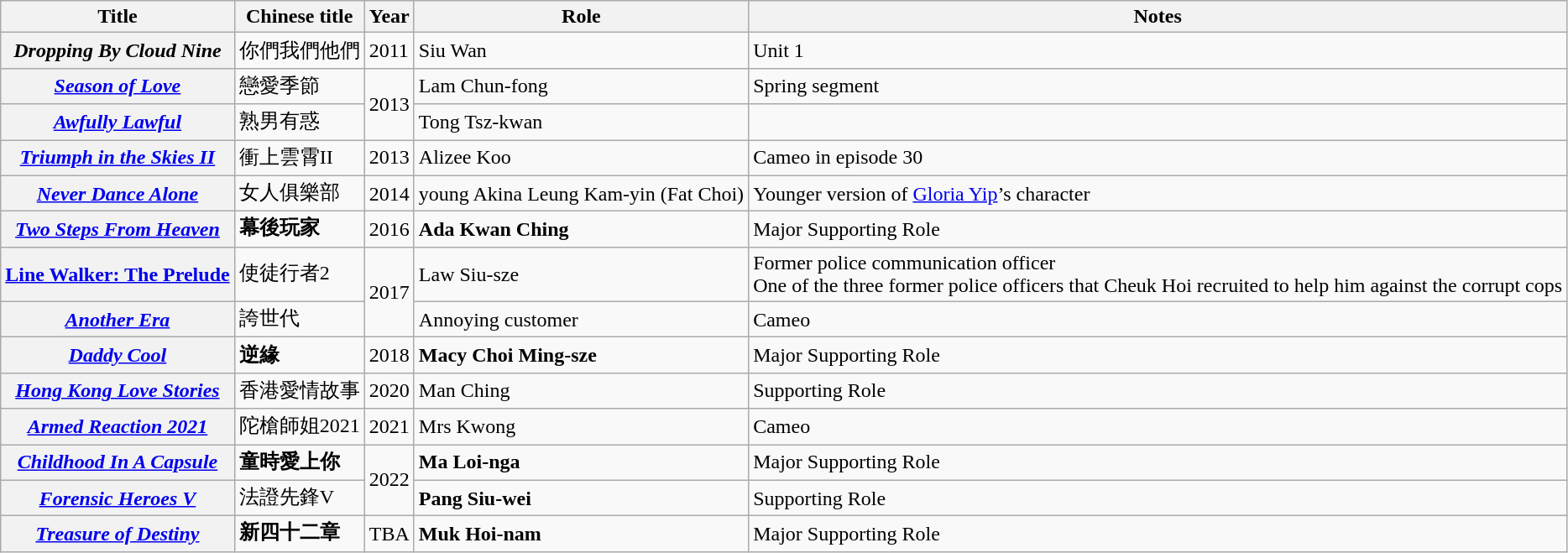<table class="wikitable plainrowheaders sortable">
<tr>
<th scope="col">Title</th>
<th scope="col">Chinese title</th>
<th scope="col">Year</th>
<th scope="col">Role</th>
<th scope="col" class="unsortable">Notes</th>
</tr>
<tr>
<th scope="row"><em>Dropping By Cloud Nine</em></th>
<td>你們我們他們</td>
<td>2011</td>
<td>Siu Wan</td>
<td>Unit 1</td>
</tr>
<tr>
<th scope="row"><em><a href='#'>Season of Love</a></em></th>
<td>戀愛季節</td>
<td rowspan=2>2013</td>
<td>Lam Chun-fong</td>
<td>Spring segment</td>
</tr>
<tr>
<th scope="row"><em><a href='#'>Awfully Lawful</a></em></th>
<td>熟男有惑</td>
<td>Tong Tsz-kwan</td>
<td></td>
</tr>
<tr>
<th scope="row"><em><a href='#'>Triumph in the Skies II</a></em></th>
<td>衝上雲霄II</td>
<td>2013</td>
<td>Alizee Koo</td>
<td>Cameo in episode 30</td>
</tr>
<tr>
<th scope="row"><em><a href='#'>Never Dance Alone</a></em></th>
<td>女人俱樂部</td>
<td>2014</td>
<td>young Akina Leung Kam-yin (Fat Choi)</td>
<td>Younger version of <a href='#'>Gloria Yip</a>’s character</td>
</tr>
<tr>
<th scope="row"><strong><em><a href='#'>Two Steps From Heaven</a></em></strong></th>
<td><strong>幕後玩家</strong></td>
<td>2016</td>
<td><strong> Ada Kwan Ching </strong></td>
<td>Major Supporting Role</td>
</tr>
<tr>
<th scope="row"><a href='#'>Line Walker: The Prelude</a></th>
<td>使徒行者2</td>
<td rowspan=2>2017</td>
<td>Law Siu-sze</td>
<td>Former police communication officer<br>One of the three former police officers that Cheuk Hoi recruited to help him against the corrupt cops</td>
</tr>
<tr>
<th scope="row"><em><a href='#'>Another Era</a></em></th>
<td>誇世代</td>
<td>Annoying customer</td>
<td>Cameo</td>
</tr>
<tr>
<th scope="row"><strong><em><a href='#'>Daddy Cool</a></em></strong></th>
<td><strong>逆緣</strong></td>
<td>2018</td>
<td><strong> Macy Choi Ming-sze </strong></td>
<td>Major Supporting Role</td>
</tr>
<tr>
<th scope="row"><em><a href='#'>Hong Kong Love Stories</a></em></th>
<td>香港愛情故事</td>
<td>2020</td>
<td>Man Ching</td>
<td>Supporting Role</td>
</tr>
<tr>
<th scope="row"><em><a href='#'>Armed Reaction 2021</a></em></th>
<td>陀槍師姐2021</td>
<td>2021</td>
<td>Mrs Kwong</td>
<td>Cameo</td>
</tr>
<tr>
<th scope="row"><strong><em><a href='#'>Childhood In A Capsule</a></em></strong></th>
<td><strong>童時愛上你</strong></td>
<td rowspan=2>2022</td>
<td><strong> Ma Loi-nga </strong></td>
<td>Major Supporting Role</td>
</tr>
<tr>
<th scope="row"><strong><em><a href='#'>Forensic Heroes V</a></em></strong></th>
<td>法證先鋒V</td>
<td><strong> Pang Siu-wei </strong></td>
<td>Supporting Role</td>
</tr>
<tr>
<th scope="row"><strong><em><a href='#'>Treasure of Destiny</a></em></strong></th>
<td><strong>新四十二章</strong></td>
<td rowspan=1>TBA</td>
<td><strong> Muk Hoi-nam </strong></td>
<td>Major Supporting Role</td>
</tr>
</table>
